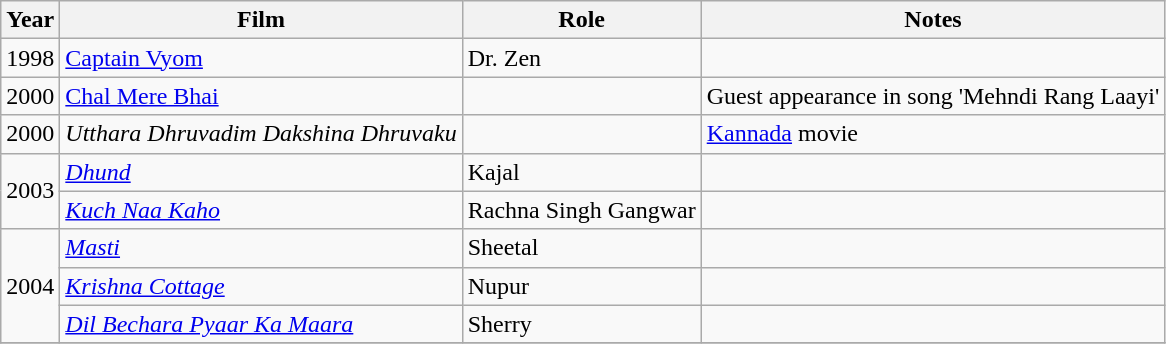<table class="wikitable sortable">
<tr>
<th>Year</th>
<th>Film</th>
<th>Role</th>
<th>Notes</th>
</tr>
<tr>
<td>1998</td>
<td><a href='#'>Captain Vyom</a></td>
<td>Dr. Zen</td>
<td></td>
</tr>
<tr>
<td>2000</td>
<td><a href='#'>Chal Mere Bhai</a></td>
<td></td>
<td>Guest appearance in song 'Mehndi Rang Laayi'</td>
</tr>
<tr>
<td>2000</td>
<td><em>Utthara Dhruvadim Dakshina Dhruvaku</em></td>
<td></td>
<td><a href='#'>Kannada</a> movie</td>
</tr>
<tr>
<td rowspan="2">2003</td>
<td><em><a href='#'>Dhund</a></em></td>
<td>Kajal</td>
<td></td>
</tr>
<tr>
<td><em><a href='#'>Kuch Naa Kaho</a></em></td>
<td>Rachna Singh Gangwar</td>
<td></td>
</tr>
<tr>
<td rowspan="3">2004</td>
<td><em><a href='#'>Masti</a></em></td>
<td>Sheetal</td>
<td></td>
</tr>
<tr>
<td><em><a href='#'>Krishna Cottage</a></em></td>
<td>Nupur</td>
<td></td>
</tr>
<tr>
<td><em><a href='#'>Dil Bechara Pyaar Ka Maara</a></em></td>
<td>Sherry</td>
<td></td>
</tr>
<tr>
</tr>
</table>
